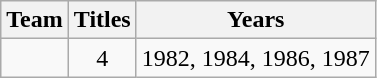<table class="wikitable sortable" style="text-align:center">
<tr>
<th>Team</th>
<th>Titles</th>
<th>Years</th>
</tr>
<tr>
<td style=><em></em></td>
<td>4</td>
<td align=left>1982, 1984, 1986, 1987</td>
</tr>
</table>
